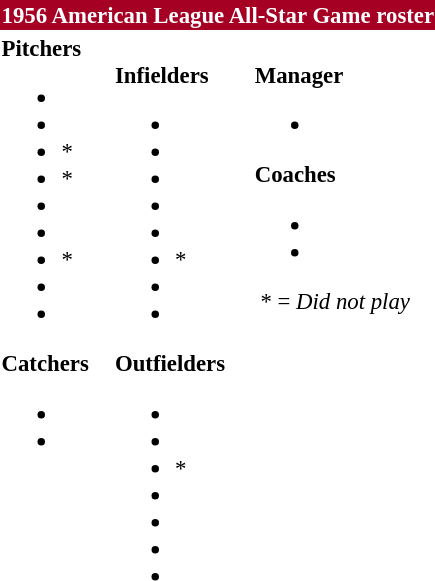<table class="toccolours" style="font-size: 95%;">
<tr>
<th colspan=10 style="background-color: #A50024; color: #FFFFFF; text-align: center;">1956 American League All-Star Game roster</th>
</tr>
<tr>
<td valign="top"><strong>Pitchers</strong><br><ul><li></li><li></li><li> *</li><li> *</li><li></li><li></li><li> *</li><li></li><li></li></ul><strong>Catchers</strong><ul><li></li><li></li></ul></td>
<td width="px"></td>
<td valign="top"><br><strong>Infielders</strong><ul><li></li><li></li><li></li><li></li><li></li><li> *</li><li></li><li></li></ul><strong>Outfielders</strong><ul><li></li><li></li><li> *</li><li></li><li></li><li></li><li></li></ul></td>
<td width="px"></td>
<td valign="top"><br><strong>Manager</strong><ul><li></li></ul><strong>Coaches</strong><ul><li></li><li></li></ul> * = <em>Did not play</em></td>
</tr>
<tr>
</tr>
</table>
